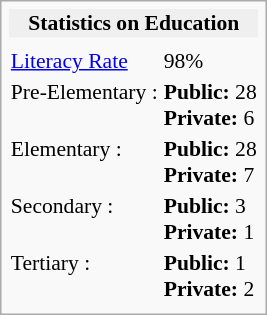<table class="infobox" style="font-size: 90%">
<tr>
<th colspan=2 style="background:#EFEFEF">Statistics on Education</th>
</tr>
<tr>
<td colspan=2 align="center"></td>
</tr>
<tr>
<td><a href='#'>Literacy Rate</a></td>
<td>98%</td>
</tr>
<tr>
<td>Pre-Elementary :</td>
<td><strong>Public:</strong> 28<br><strong>Private:</strong> 6</td>
</tr>
<tr>
<td>Elementary :</td>
<td><strong>Public:</strong> 28<br><strong>Private:</strong> 7</td>
</tr>
<tr>
<td>Secondary :</td>
<td><strong>Public:</strong> 3<br><strong>Private:</strong> 1</td>
</tr>
<tr>
<td>Tertiary :</td>
<td><strong>Public:</strong> 1<br><strong>Private:</strong> 2</td>
</tr>
<tr>
</tr>
</table>
